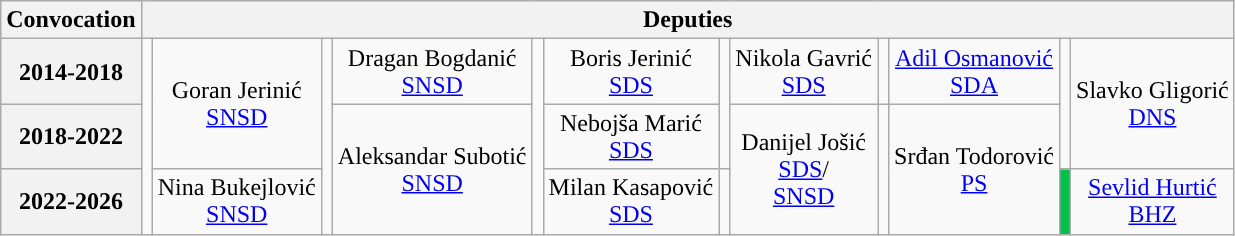<table class="wikitable" style="text-align:center">
<tr>
<th>Convocation</th>
<th colspan=12>Deputies</th>
</tr>
<tr>
<th>2014-2018</th>
<td rowspan=3; style="background-color: "></td>
<td rowspan=2>Goran Jerinić<br><a href='#'>SNSD</a></td>
<td rowspan=3; style="background-color: "></td>
<td>Dragan Bogdanić<br><a href='#'>SNSD</a></td>
<td rowspan=3; style="background-color: "></td>
<td>Boris Jerinić<br><a href='#'>SDS</a></td>
<td rowspan=2; style="background-color: "></td>
<td>Nikola Gavrić<br><a href='#'>SDS</a></td>
<td rowspan=1; style="background-color: "></td>
<td><a href='#'>Adil Osmanović</a><br><a href='#'>SDA</a></td>
<td rowspan=2; style="background-color: "></td>
<td rowspan=2>Slavko Gligorić<br><a href='#'>DNS</a></td>
</tr>
<tr>
<th>2018-2022</th>
<td rowspan=2>Aleksandar Subotić<br><a href='#'>SNSD</a></td>
<td>Nebojša Marić<br><a href='#'>SDS</a></td>
<td rowspan=2>Danijel Jošić<br><a href='#'>SDS</a>/<br><a href='#'>SNSD</a></td>
<td rowspan=2; style="background-color: "></td>
<td rowspan=2>Srđan Todorović<br><a href='#'>PS</a></td>
</tr>
<tr>
<th>2022-2026</th>
<td rowspan=1>Nina Bukejlović<br><a href='#'>SNSD</a></td>
<td>Milan Kasapović<br><a href='#'>SDS</a></td>
<td rowspan=1; style="background-color: "></td>
<td rowspan=1; style="background-color: #03C04A"></td>
<td rowspan=1><a href='#'>Sevlid Hurtić</a><br><a href='#'>BHZ</a></td>
</tr>
</table>
